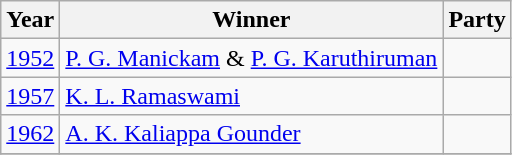<table class="wikitable sortable">
<tr>
<th>Year</th>
<th>Winner</th>
<th colspan="2">Party</th>
</tr>
<tr>
<td><a href='#'>1952</a></td>
<td><a href='#'>P. G. Manickam</a> & <a href='#'>P. G. Karuthiruman</a></td>
<td></td>
</tr>
<tr>
<td><a href='#'>1957</a></td>
<td><a href='#'>K. L. Ramaswami</a></td>
<td></td>
</tr>
<tr>
<td><a href='#'>1962</a></td>
<td><a href='#'>A. K. Kaliappa Gounder</a></td>
<td></td>
</tr>
<tr>
</tr>
</table>
